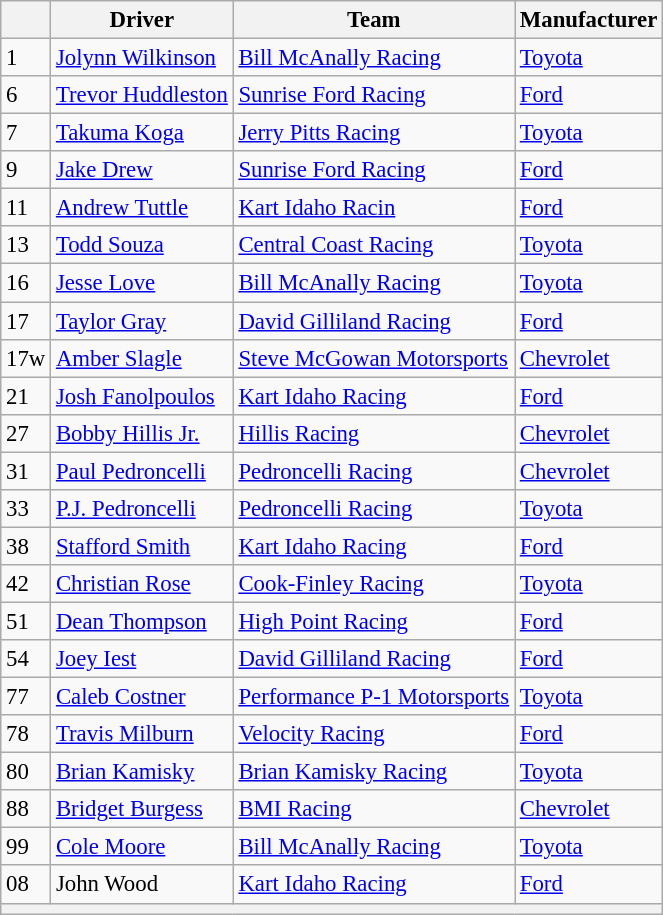<table class="wikitable" style="font-size:95%">
<tr>
<th></th>
<th>Driver</th>
<th>Team</th>
<th>Manufacturer</th>
</tr>
<tr>
<td>1</td>
<td><a href='#'>Jolynn Wilkinson</a></td>
<td><a href='#'>Bill McAnally Racing</a></td>
<td><a href='#'>Toyota</a></td>
</tr>
<tr>
<td>6</td>
<td><a href='#'>Trevor Huddleston</a></td>
<td><a href='#'>Sunrise Ford Racing</a></td>
<td><a href='#'>Ford</a></td>
</tr>
<tr>
<td>7</td>
<td><a href='#'>Takuma Koga</a></td>
<td><a href='#'>Jerry Pitts Racing</a></td>
<td><a href='#'>Toyota</a></td>
</tr>
<tr>
<td>9</td>
<td><a href='#'>Jake Drew</a></td>
<td><a href='#'>Sunrise Ford Racing</a></td>
<td><a href='#'>Ford</a></td>
</tr>
<tr>
<td>11</td>
<td><a href='#'>Andrew Tuttle</a></td>
<td><a href='#'>Kart Idaho Racin</a></td>
<td><a href='#'>Ford</a></td>
</tr>
<tr>
<td>13</td>
<td><a href='#'>Todd Souza</a></td>
<td><a href='#'>Central Coast Racing</a></td>
<td><a href='#'>Toyota</a></td>
</tr>
<tr>
<td>16</td>
<td><a href='#'>Jesse Love</a></td>
<td><a href='#'>Bill McAnally Racing</a></td>
<td><a href='#'>Toyota</a></td>
</tr>
<tr>
<td>17</td>
<td><a href='#'>Taylor Gray</a></td>
<td><a href='#'>David Gilliland Racing</a></td>
<td><a href='#'>Ford</a></td>
</tr>
<tr>
<td>17w</td>
<td><a href='#'>Amber Slagle</a></td>
<td><a href='#'>Steve McGowan Motorsports</a></td>
<td><a href='#'>Chevrolet</a></td>
</tr>
<tr>
<td>21</td>
<td><a href='#'>Josh Fanolpoulos</a></td>
<td><a href='#'>Kart Idaho Racing</a></td>
<td><a href='#'>Ford</a></td>
</tr>
<tr>
<td>27</td>
<td><a href='#'>Bobby Hillis Jr.</a></td>
<td><a href='#'>Hillis Racing</a></td>
<td><a href='#'>Chevrolet</a></td>
</tr>
<tr>
<td>31</td>
<td><a href='#'>Paul Pedroncelli</a></td>
<td><a href='#'>Pedroncelli Racing</a></td>
<td><a href='#'>Chevrolet</a></td>
</tr>
<tr>
<td>33</td>
<td><a href='#'>P.J. Pedroncelli</a></td>
<td><a href='#'>Pedroncelli Racing</a></td>
<td><a href='#'>Toyota</a></td>
</tr>
<tr>
<td>38</td>
<td><a href='#'>Stafford Smith</a></td>
<td><a href='#'>Kart Idaho Racing</a></td>
<td><a href='#'>Ford</a></td>
</tr>
<tr>
<td>42</td>
<td><a href='#'>Christian Rose</a></td>
<td><a href='#'>Cook-Finley Racing</a></td>
<td><a href='#'>Toyota</a></td>
</tr>
<tr>
<td>51</td>
<td><a href='#'>Dean Thompson</a></td>
<td><a href='#'>High Point Racing</a></td>
<td><a href='#'>Ford</a></td>
</tr>
<tr>
<td>54</td>
<td><a href='#'>Joey Iest</a></td>
<td><a href='#'>David Gilliland Racing</a></td>
<td><a href='#'>Ford</a></td>
</tr>
<tr>
<td>77</td>
<td><a href='#'>Caleb Costner</a></td>
<td><a href='#'>Performance P-1 Motorsports</a></td>
<td><a href='#'>Toyota</a></td>
</tr>
<tr>
<td>78</td>
<td><a href='#'>Travis Milburn</a></td>
<td><a href='#'>Velocity Racing</a></td>
<td><a href='#'>Ford</a></td>
</tr>
<tr>
<td>80</td>
<td><a href='#'>Brian Kamisky</a></td>
<td><a href='#'>Brian Kamisky Racing</a></td>
<td><a href='#'>Toyota</a></td>
</tr>
<tr>
<td>88</td>
<td><a href='#'>Bridget Burgess</a></td>
<td><a href='#'>BMI Racing</a></td>
<td><a href='#'>Chevrolet</a></td>
</tr>
<tr>
<td>99</td>
<td><a href='#'>Cole Moore</a></td>
<td><a href='#'>Bill McAnally Racing</a></td>
<td><a href='#'>Toyota</a></td>
</tr>
<tr>
<td>08</td>
<td>John Wood</td>
<td><a href='#'>Kart Idaho Racing</a></td>
<td><a href='#'>Ford</a></td>
</tr>
<tr>
<th colspan="7"></th>
</tr>
</table>
